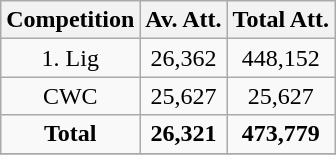<table class="wikitable" style="text-align: center">
<tr>
<th>Competition</th>
<th>Av. Att.</th>
<th>Total Att.</th>
</tr>
<tr>
<td>1. Lig</td>
<td>26,362</td>
<td>448,152</td>
</tr>
<tr>
<td>CWC</td>
<td>25,627</td>
<td>25,627</td>
</tr>
<tr>
<td><strong>Total</strong></td>
<td><strong>26,321</strong></td>
<td><strong>473,779</strong></td>
</tr>
<tr>
</tr>
</table>
